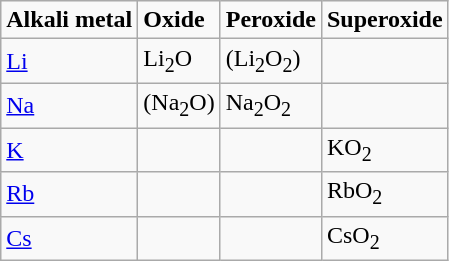<table class="wikitable">
<tr>
<td><strong>Alkali metal</strong></td>
<td><strong>Oxide</strong></td>
<td><strong>Peroxide</strong></td>
<td><strong>Superoxide</strong></td>
</tr>
<tr>
<td><a href='#'>Li</a></td>
<td>Li<sub>2</sub>O</td>
<td>(Li<sub>2</sub>O<sub>2</sub>)</td>
<td></td>
</tr>
<tr>
<td><a href='#'>Na</a></td>
<td>(Na<sub>2</sub>O)</td>
<td>Na<sub>2</sub>O<sub>2</sub></td>
<td></td>
</tr>
<tr>
<td><a href='#'>K</a></td>
<td></td>
<td></td>
<td>KO<sub>2</sub></td>
</tr>
<tr>
<td><a href='#'>Rb</a></td>
<td></td>
<td></td>
<td>RbO<sub>2</sub></td>
</tr>
<tr>
<td><a href='#'>Cs</a></td>
<td></td>
<td></td>
<td>CsO<sub>2</sub></td>
</tr>
</table>
